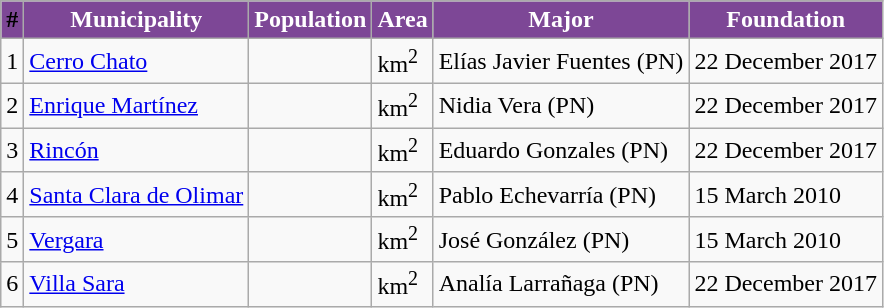<table class="wikitable sortable defaultleft col1center col3right col4right">
<tr>
<th style="background-color:#7d4796" scope=col>#</th>
<th style="color:white;background-color:#7d4796;text-align:center">Municipality</th>
<th style="color:white;background-color:#7d4796;text-align:center">Population</th>
<th style="color:white;background-color:#7d4796;text-align:center">Area</th>
<th style="color:white;background-color:#7d4796;text-align:center">Major </th>
<th style="color:white;background-color:#7d4796;text-align:center">Foundation</th>
</tr>
<tr>
<td>1</td>
<td><a href='#'>Cerro Chato</a></td>
<td></td>
<td> km<sup>2</sup></td>
<td>Elías Javier Fuentes (PN)</td>
<td>22 December 2017</td>
</tr>
<tr>
<td>2</td>
<td><a href='#'>Enrique Martínez</a></td>
<td></td>
<td> km<sup>2</sup></td>
<td>Nidia Vera (PN)</td>
<td>22 December 2017</td>
</tr>
<tr>
<td>3</td>
<td><a href='#'>Rincón</a></td>
<td></td>
<td> km<sup>2</sup></td>
<td>Eduardo Gonzales (PN)</td>
<td>22 December 2017</td>
</tr>
<tr>
<td>4</td>
<td><a href='#'>Santa Clara de Olimar</a></td>
<td></td>
<td> km<sup>2</sup></td>
<td>Pablo Echevarría (PN)</td>
<td>15 March 2010</td>
</tr>
<tr>
<td>5</td>
<td><a href='#'>Vergara</a></td>
<td></td>
<td> km<sup>2</sup></td>
<td>José González (PN)</td>
<td>15 March 2010</td>
</tr>
<tr>
<td>6</td>
<td><a href='#'>Villa Sara</a></td>
<td></td>
<td> km<sup>2</sup></td>
<td>Analía Larrañaga (PN)</td>
<td>22 December 2017</td>
</tr>
</table>
